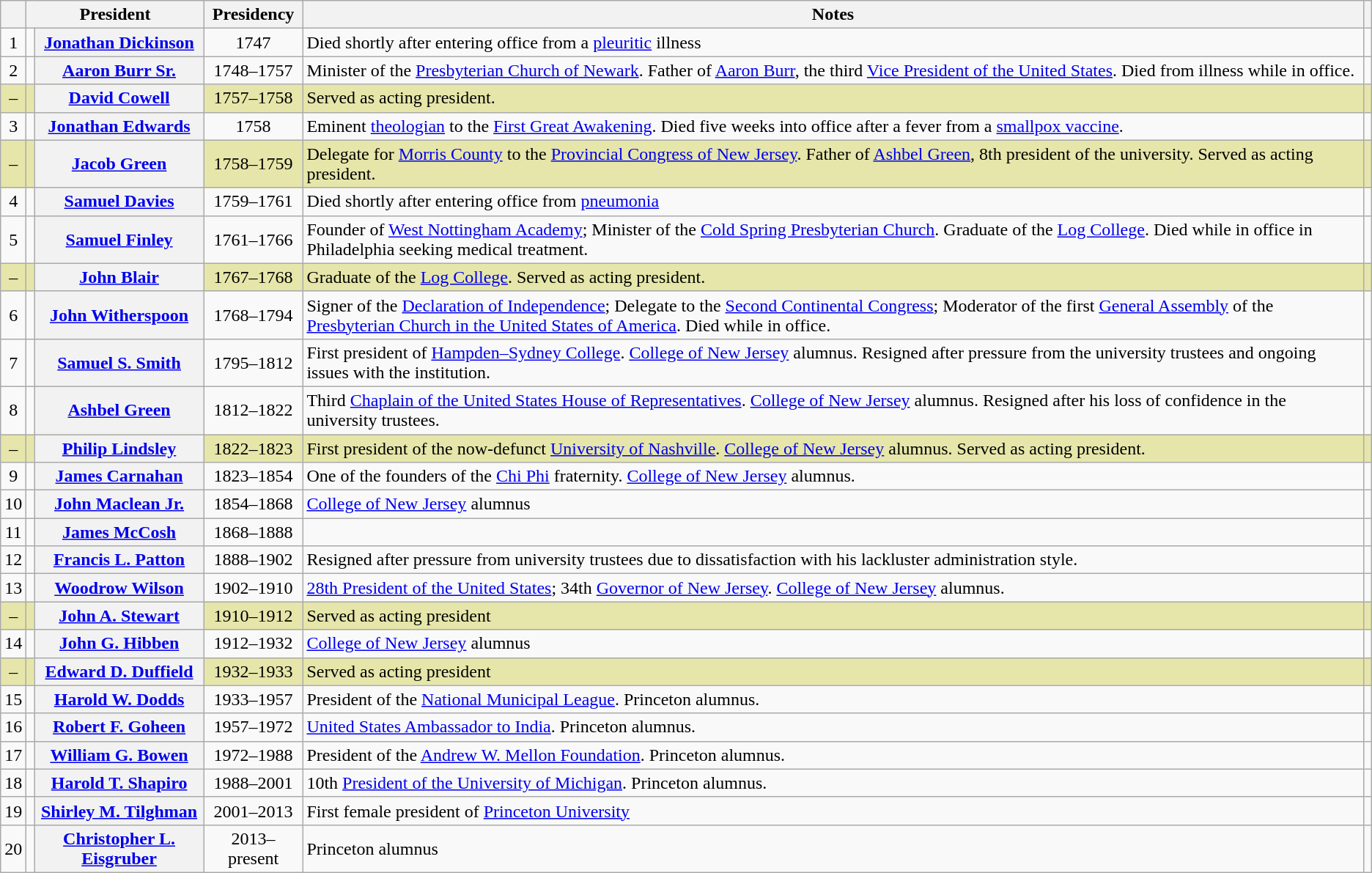<table class="wikitable sortable">
<tr>
<th scope="row"></th>
<th colspan="2" scope="col">President</th>
<th scope="col">Presidency</th>
<th scope="col" class="unsortable">Notes</th>
<th scope="col" class="unsortable"></th>
</tr>
<tr>
<td align="center">1</td>
<td data-sort-value="Dickinson, Jonathan"></td>
<th scope="row"><a href='#'>Jonathan Dickinson</a></th>
<td align="center">1747</td>
<td>Died shortly after entering office from a <a href='#'>pleuritic</a> illness</td>
<td align="center"></td>
</tr>
<tr>
<td align="center">2</td>
<td data-sort-value="Burr Sr., Aaron"></td>
<th scope="row"><a href='#'>Aaron Burr Sr.</a></th>
<td align="center">1748–1757</td>
<td>Minister of the <a href='#'>Presbyterian Church of Newark</a>. Father of <a href='#'>Aaron Burr</a>, the third <a href='#'>Vice President of the United States</a>. Died from illness while in office.</td>
<td align="center"></td>
</tr>
<tr bgcolor="#e6e6aa">
<td align="center">–</td>
<td data-sort-value="Cowell, David"></td>
<th scope="row"><a href='#'>David Cowell</a></th>
<td align="center">1757–1758</td>
<td>Served as acting president.</td>
<td align="center"></td>
</tr>
<tr>
<td align="center">3</td>
<td data-sort-value="Edwards, Jonathan"></td>
<th scope="row"><a href='#'>Jonathan Edwards</a></th>
<td align="center">1758</td>
<td>Eminent <a href='#'>theologian</a> to the <a href='#'>First Great Awakening</a>. Died five weeks into office after a fever from a <a href='#'>smallpox vaccine</a>.</td>
<td align="center"></td>
</tr>
<tr bgcolor="#e6e6aa">
<td align="center">–</td>
<td data-sort-value="Green, Jacob"></td>
<th scope="row"><a href='#'>Jacob Green</a></th>
<td align="center">1758–1759</td>
<td>Delegate for <a href='#'>Morris County</a> to the <a href='#'>Provincial Congress of New Jersey</a>. Father of <a href='#'>Ashbel Green</a>, 8th president of the university. Served as acting president.</td>
<td align="center"></td>
</tr>
<tr>
<td align="center">4</td>
<td data-sort-value="Davies, Samuel"></td>
<th scope="row"><a href='#'>Samuel Davies</a></th>
<td align="center">1759–1761</td>
<td>Died shortly after entering office from <a href='#'>pneumonia</a></td>
<td align="center"></td>
</tr>
<tr>
<td align="center">5</td>
<td data-sort-value="Finley, Samuel"></td>
<th scope="row"><a href='#'>Samuel Finley</a></th>
<td align="center">1761–1766</td>
<td>Founder of <a href='#'>West Nottingham Academy</a>; Minister of the <a href='#'>Cold Spring Presbyterian Church</a>. Graduate of the <a href='#'>Log College</a>. Died while in office in Philadelphia seeking medical treatment.</td>
<td align="center"></td>
</tr>
<tr bgcolor="#e6e6aa">
<td align="center">–</td>
<td data-sort-value="Blair, John"></td>
<th scope="row"><a href='#'>John Blair</a></th>
<td align="center">1767–1768</td>
<td>Graduate of the <a href='#'>Log College</a>. Served as acting president.</td>
<td align="center"></td>
</tr>
<tr>
<td align="center">6</td>
<td data-sort-value="Witherspoon, John"></td>
<th scope="row"><a href='#'>John Witherspoon</a></th>
<td align="center">1768–1794</td>
<td>Signer of the <a href='#'>Declaration of Independence</a>; Delegate to the <a href='#'>Second Continental Congress</a>; Moderator of the first <a href='#'>General Assembly</a> of the <a href='#'>Presbyterian Church in the United States of America</a>. Died while in office.</td>
<td align="center"></td>
</tr>
<tr>
<td align="center">7</td>
<td data-sort-value="Smith, Samuel S."></td>
<th scope="row"><a href='#'>Samuel S. Smith</a></th>
<td align="center">1795–1812</td>
<td>First president of <a href='#'>Hampden–Sydney College</a>. <a href='#'>College of New Jersey</a> alumnus. Resigned after pressure from the university trustees and ongoing issues with the institution.</td>
<td align="center"></td>
</tr>
<tr>
<td align="center">8</td>
<td data-sort-value="Green, Ashbel"></td>
<th scope="row"><a href='#'>Ashbel Green</a></th>
<td align="center">1812–1822</td>
<td>Third <a href='#'>Chaplain of the United States House of Representatives</a>. <a href='#'>College of New Jersey</a> alumnus. Resigned after his loss of confidence in the university trustees.</td>
<td align="center"></td>
</tr>
<tr bgcolor="#e6e6aa">
<td align="center">–</td>
<td data-sort-value="Lindsley, Philip"></td>
<th scope="row"><a href='#'>Philip Lindsley</a></th>
<td align="center">1822–1823</td>
<td>First president of the now-defunct <a href='#'>University of Nashville</a>. <a href='#'>College of New Jersey</a> alumnus. Served as acting president.</td>
<td align="center"></td>
</tr>
<tr>
<td align="center">9</td>
<td data-sort-value="Carnahan, James"></td>
<th scope="row"><a href='#'>James Carnahan</a></th>
<td align="center">1823–1854</td>
<td>One of the founders of the <a href='#'>Chi Phi</a> fraternity. <a href='#'>College of New Jersey</a> alumnus.</td>
<td align="center"></td>
</tr>
<tr>
<td align="center">10</td>
<td data-sort-value="Maclean Jr., John"></td>
<th scope="row"><a href='#'>John Maclean Jr.</a></th>
<td align="center">1854–1868</td>
<td><a href='#'>College of New Jersey</a> alumnus</td>
<td align="center"></td>
</tr>
<tr>
<td align="center">11</td>
<td data-sort-value="McCosh, James"></td>
<th scope="row"><a href='#'>James McCosh</a></th>
<td align="center">1868–1888</td>
<td></td>
<td align="center"></td>
</tr>
<tr>
<td align="center">12</td>
<td data-sort-value="Patton, Francis L."></td>
<th scope="row"><a href='#'>Francis L. Patton</a></th>
<td align="center">1888–1902</td>
<td>Resigned after pressure from university trustees due to dissatisfaction with his lackluster administration style.</td>
<td align="center"></td>
</tr>
<tr>
<td align="center">13</td>
<td data-sort-value="Wilson, Woodrow"></td>
<th scope="row"><a href='#'>Woodrow Wilson</a></th>
<td align="center">1902–1910</td>
<td><a href='#'>28th President of the United States</a>; 34th <a href='#'>Governor of New Jersey</a>. <a href='#'>College of New Jersey</a> alumnus.</td>
<td align="center"></td>
</tr>
<tr bgcolor="#e6e6aa">
<td align="center">–</td>
<td data-sort-value="Stewart, John A."></td>
<th scope="row"><a href='#'>John A. Stewart</a></th>
<td align="center">1910–1912</td>
<td>Served as acting president</td>
<td align="center"></td>
</tr>
<tr>
<td align="center">14</td>
<td data-sort-value="Hibben, John G."></td>
<th scope="row"><a href='#'>John G. Hibben</a></th>
<td align="center">1912–1932</td>
<td><a href='#'>College of New Jersey</a> alumnus</td>
<td align="center"></td>
</tr>
<tr bgcolor="#e6e6aa">
<td align="center">–</td>
<td data-sort-value="Duffield, Edward D."></td>
<th scope="row"><a href='#'>Edward D. Duffield</a></th>
<td align="center">1932–1933</td>
<td>Served as acting president</td>
<td align="center"></td>
</tr>
<tr>
<td align="center">15</td>
<td data-sort-value="Dodds, Harold W."></td>
<th scope="row"><a href='#'>Harold W. Dodds</a></th>
<td align="center">1933–1957</td>
<td>President of the <a href='#'>National Municipal League</a>. Princeton alumnus.</td>
<td align="center"></td>
</tr>
<tr>
<td align="center">16</td>
<td data-sort-value="Goheen, Robert F."></td>
<th scope="row"><a href='#'>Robert F. Goheen</a></th>
<td align="center">1957–1972</td>
<td><a href='#'>United States Ambassador to India</a>. Princeton alumnus.</td>
<td align="center"></td>
</tr>
<tr>
<td align="center">17</td>
<td data-sort-value="Bowen, William G."></td>
<th scope="row"><a href='#'>William G. Bowen</a></th>
<td align="center">1972–1988</td>
<td>President of the <a href='#'>Andrew W. Mellon Foundation</a>. Princeton alumnus.</td>
<td align="center"></td>
</tr>
<tr>
<td align="center">18</td>
<td data-sort-value="Shapiro, Harold T."></td>
<th scope="row"><a href='#'>Harold T. Shapiro</a></th>
<td align="center">1988–2001</td>
<td>10th <a href='#'>President of the University of Michigan</a>. Princeton alumnus.</td>
<td align="center"></td>
</tr>
<tr>
<td align="center">19</td>
<td data-sort-value="Tilghman, Shirley M."></td>
<th scope="row"><a href='#'>Shirley M. Tilghman</a></th>
<td align="center">2001–2013</td>
<td>First female president of <a href='#'>Princeton University</a></td>
<td align="center"></td>
</tr>
<tr>
<td align="center">20</td>
<td data-sort-value="Eisgruber, Christopher L."></td>
<th scope="row"><a href='#'>Christopher L. Eisgruber</a></th>
<td align="center">2013–present</td>
<td>Princeton alumnus</td>
<td align="center"></td>
</tr>
</table>
